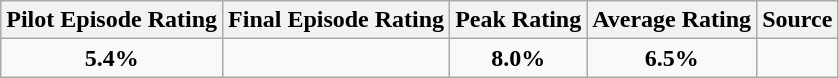<table class="wikitable" style="text-align:center;">
<tr>
<th>Pilot Episode Rating</th>
<th>Final Episode Rating</th>
<th>Peak Rating</th>
<th>Average Rating</th>
<th>Source</th>
</tr>
<tr>
<td><strong>5.4%</strong><br><small></small></td>
<td></td>
<td><strong>8.0%</strong><br><small></small></td>
<td><strong>6.5%</strong></td>
<td></td>
</tr>
</table>
